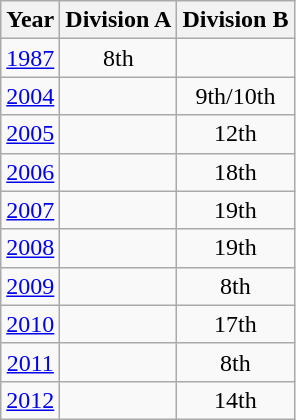<table class="wikitable" style="text-align:center">
<tr>
<th>Year</th>
<th>Division A</th>
<th>Division B</th>
</tr>
<tr>
<td><a href='#'>1987</a></td>
<td>8th</td>
<td></td>
</tr>
<tr>
<td><a href='#'>2004</a></td>
<td></td>
<td>9th/10th</td>
</tr>
<tr>
<td><a href='#'>2005</a></td>
<td></td>
<td>12th</td>
</tr>
<tr>
<td><a href='#'>2006</a></td>
<td></td>
<td>18th</td>
</tr>
<tr>
<td><a href='#'>2007</a></td>
<td></td>
<td>19th</td>
</tr>
<tr>
<td><a href='#'>2008</a></td>
<td></td>
<td>19th</td>
</tr>
<tr>
<td><a href='#'>2009</a></td>
<td></td>
<td>8th</td>
</tr>
<tr>
<td><a href='#'>2010</a></td>
<td></td>
<td>17th</td>
</tr>
<tr>
<td><a href='#'>2011</a></td>
<td></td>
<td>8th</td>
</tr>
<tr>
<td><a href='#'>2012</a></td>
<td></td>
<td>14th</td>
</tr>
</table>
